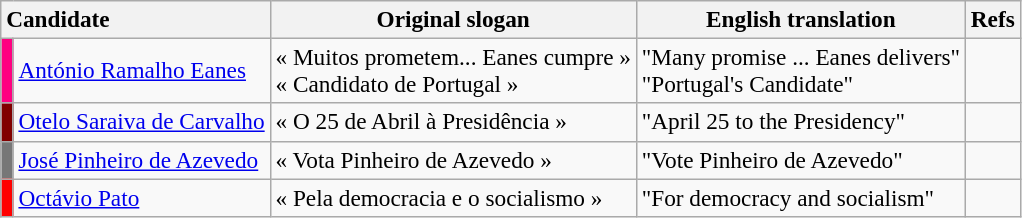<table class="wikitable" style="font-size:97%; text-align:left;">
<tr>
<th style="text-align:left;" colspan="2">Candidate</th>
<th>Original slogan</th>
<th>English translation</th>
<th>Refs</th>
</tr>
<tr>
<td width="1" bgcolor="#ff0081"></td>
<td><a href='#'>António Ramalho Eanes</a></td>
<td>« Muitos prometem... Eanes cumpre »<br>« Candidato de Portugal »</td>
<td>"Many promise ... Eanes delivers"<br>"Portugal's Candidate"</td>
<td></td>
</tr>
<tr>
<td bgcolor="#810000"></td>
<td><a href='#'>Otelo Saraiva de Carvalho</a></td>
<td>« O 25 de Abril à Presidência »</td>
<td>"April 25 to the Presidency"</td>
<td></td>
</tr>
<tr>
<td bgcolor="#777777"></td>
<td><a href='#'>José Pinheiro de Azevedo</a></td>
<td>« Vota Pinheiro de Azevedo »</td>
<td>"Vote Pinheiro de Azevedo"</td>
<td></td>
</tr>
<tr>
<td bgcolor="red"></td>
<td><a href='#'>Octávio Pato</a></td>
<td>« Pela democracia e o socialismo »</td>
<td>"For democracy and socialism"</td>
<td></td>
</tr>
</table>
